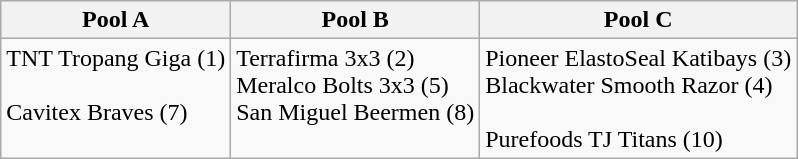<table class=wikitable>
<tr>
<th>Pool A</th>
<th>Pool B</th>
<th>Pool C</th>
</tr>
<tr valign=top>
<td>TNT Tropang Giga (1) <br>  <br> Cavitex Braves (7)</td>
<td>Terrafirma 3x3 (2) <br> Meralco Bolts 3x3 (5) <br> San Miguel Beermen (8) <br> </td>
<td>Pioneer ElastoSeal Katibays (3) <br> Blackwater Smooth Razor (4) <br>  <br> Purefoods TJ Titans (10)</td>
</tr>
</table>
